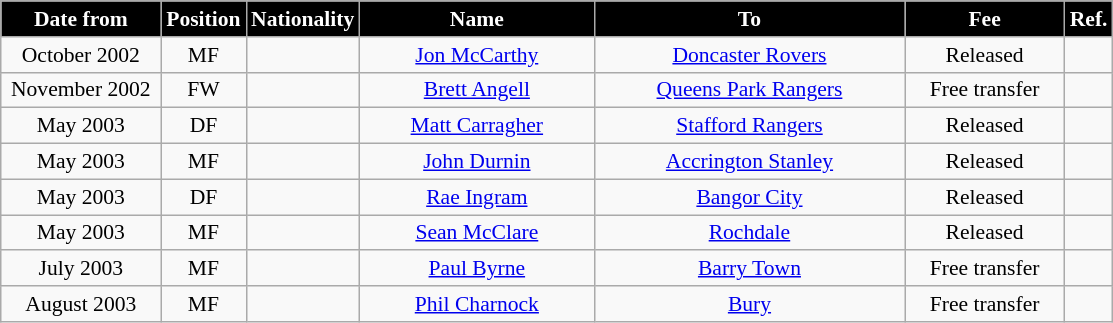<table class="wikitable" style="text-align:center; font-size:90%; ">
<tr>
<th style="background:#000000; color:white; width:100px;">Date from</th>
<th style="background:#000000; color:white; width:50px;">Position</th>
<th style="background:#000000; color:white; width:50px;">Nationality</th>
<th style="background:#000000; color:white; width:150px;">Name</th>
<th style="background:#000000; color:white; width:200px;">To</th>
<th style="background:#000000; color:white; width:100px;">Fee</th>
<th style="background:#000000; color:white; width:25px;">Ref.</th>
</tr>
<tr>
<td>October 2002</td>
<td>MF</td>
<td></td>
<td><a href='#'>Jon McCarthy</a></td>
<td><a href='#'>Doncaster Rovers</a></td>
<td>Released</td>
<td></td>
</tr>
<tr>
<td>November 2002</td>
<td>FW</td>
<td></td>
<td><a href='#'>Brett Angell</a></td>
<td><a href='#'>Queens Park Rangers</a></td>
<td>Free transfer</td>
<td></td>
</tr>
<tr>
<td>May 2003</td>
<td>DF</td>
<td></td>
<td><a href='#'>Matt Carragher</a></td>
<td><a href='#'>Stafford Rangers</a></td>
<td>Released</td>
<td></td>
</tr>
<tr>
<td>May 2003</td>
<td>MF</td>
<td></td>
<td><a href='#'>John Durnin</a></td>
<td><a href='#'>Accrington Stanley</a></td>
<td>Released</td>
<td></td>
</tr>
<tr>
<td>May 2003</td>
<td>DF</td>
<td></td>
<td><a href='#'>Rae Ingram</a></td>
<td> <a href='#'>Bangor City</a></td>
<td>Released</td>
<td></td>
</tr>
<tr>
<td>May 2003</td>
<td>MF</td>
<td></td>
<td><a href='#'>Sean McClare</a></td>
<td><a href='#'>Rochdale</a></td>
<td>Released</td>
<td></td>
</tr>
<tr>
<td>July 2003</td>
<td>MF</td>
<td></td>
<td><a href='#'>Paul Byrne</a></td>
<td> <a href='#'>Barry Town</a></td>
<td>Free transfer</td>
<td></td>
</tr>
<tr>
<td>August 2003</td>
<td>MF</td>
<td></td>
<td><a href='#'>Phil Charnock</a></td>
<td><a href='#'>Bury</a></td>
<td>Free transfer</td>
<td></td>
</tr>
</table>
